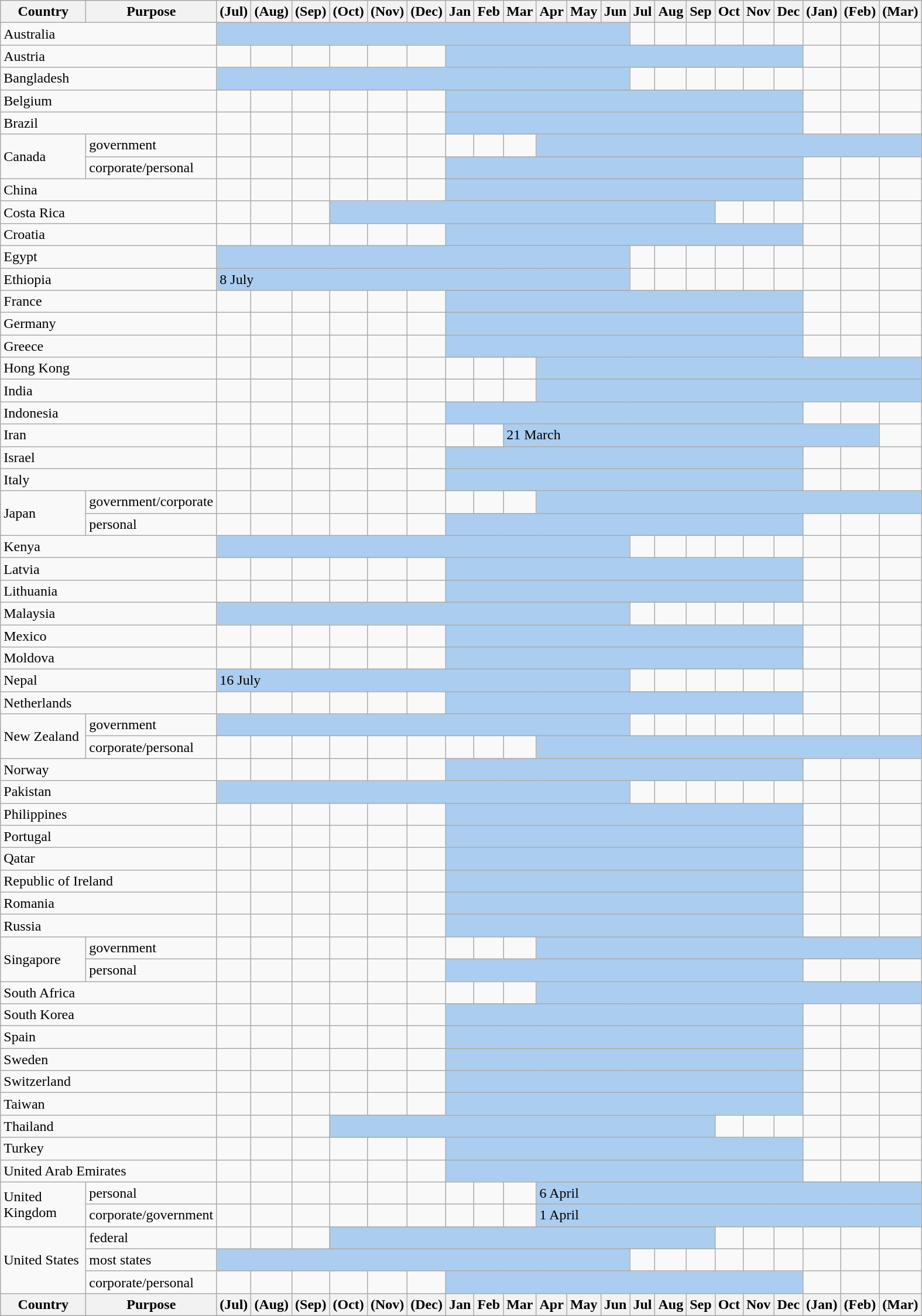<table class="wikitable collapsible" border="1">
<tr>
<th width=90px>Country</th>
<th width=100px>Purpose</th>
<th width=20px>(Jul)</th>
<th width=20px>(Aug)</th>
<th width=20px>(Sep)</th>
<th width=20px>(Oct)</th>
<th width=20px>(Nov)</th>
<th width=20px>(Dec)</th>
<th width=20px>Jan</th>
<th width=20px>Feb</th>
<th width=20px>Mar</th>
<th width=20px>Apr</th>
<th width=20px>May</th>
<th width=20px>Jun</th>
<th width=20px>Jul</th>
<th width=20px>Aug</th>
<th width=20px>Sep</th>
<th width=20px>Oct</th>
<th width=20px>Nov</th>
<th width=20px>Dec</th>
<th width=20px>(Jan)</th>
<th width=20px>(Feb)</th>
<th width=20px>(Mar)</th>
</tr>
<tr>
<td colspan=2>Australia</td>
<td colspan=12 style="background: #ABCDEF;"></td>
<td></td>
<td></td>
<td></td>
<td></td>
<td></td>
<td></td>
<td></td>
<td></td>
<td></td>
</tr>
<tr>
<td colspan=2>Austria</td>
<td></td>
<td></td>
<td></td>
<td></td>
<td></td>
<td></td>
<td colspan=12 style="background: #ABCDEF;"></td>
<td></td>
<td></td>
<td></td>
</tr>
<tr>
<td colspan=2>Bangladesh</td>
<td colspan=12 style="background: #ABCDEF;"></td>
<td></td>
<td></td>
<td></td>
<td></td>
<td></td>
<td></td>
<td></td>
<td></td>
<td></td>
</tr>
<tr>
<td colspan=2>Belgium</td>
<td></td>
<td></td>
<td></td>
<td></td>
<td></td>
<td></td>
<td colspan=12 style="background: #ABCDEF;"></td>
<td></td>
<td></td>
<td></td>
</tr>
<tr>
<td colspan=2>Brazil</td>
<td></td>
<td></td>
<td></td>
<td></td>
<td></td>
<td></td>
<td colspan=12 style="background: #ABCDEF;"></td>
<td></td>
<td></td>
<td></td>
</tr>
<tr>
<td rowspan=2>Canada</td>
<td>government</td>
<td></td>
<td></td>
<td></td>
<td></td>
<td></td>
<td></td>
<td></td>
<td></td>
<td></td>
<td colspan=12 style="background: #ABCDEF;"></td>
</tr>
<tr>
<td>corporate/personal</td>
<td></td>
<td></td>
<td></td>
<td></td>
<td></td>
<td></td>
<td colspan=12 style="background: #ABCDEF;"></td>
<td></td>
<td></td>
<td></td>
</tr>
<tr>
<td colspan=2>China</td>
<td></td>
<td></td>
<td></td>
<td></td>
<td></td>
<td></td>
<td colspan=12 style="background: #ABCDEF;"></td>
<td></td>
<td></td>
<td></td>
</tr>
<tr>
<td colspan=2>Costa Rica</td>
<td></td>
<td></td>
<td></td>
<td colspan=12 style="background: #ABCDEF;"></td>
<td></td>
<td></td>
<td></td>
<td></td>
<td></td>
<td></td>
</tr>
<tr>
<td colspan=2>Croatia</td>
<td></td>
<td></td>
<td></td>
<td></td>
<td></td>
<td></td>
<td colspan=12 style="background: #ABCDEF;"></td>
<td></td>
<td></td>
<td></td>
</tr>
<tr>
<td colspan=2>Egypt</td>
<td colspan=12 style="background: #ABCDEF;"></td>
<td></td>
<td></td>
<td></td>
<td></td>
<td></td>
<td></td>
<td></td>
<td></td>
<td></td>
</tr>
<tr>
<td colspan=2>Ethiopia</td>
<td colspan="12" style="background: #ABCDEF;">8 July</td>
<td></td>
<td></td>
<td></td>
<td></td>
<td></td>
<td></td>
<td></td>
<td></td>
<td></td>
</tr>
<tr>
<td colspan=2>France</td>
<td></td>
<td></td>
<td></td>
<td></td>
<td></td>
<td></td>
<td colspan=12 style="background: #ABCDEF;"></td>
<td></td>
<td></td>
<td></td>
</tr>
<tr>
<td colspan=2>Germany</td>
<td></td>
<td></td>
<td></td>
<td></td>
<td></td>
<td></td>
<td colspan=12 style="background: #ABCDEF;"></td>
<td></td>
<td></td>
<td></td>
</tr>
<tr>
<td colspan=2>Greece</td>
<td></td>
<td></td>
<td></td>
<td></td>
<td></td>
<td></td>
<td colspan=12 style="background: #ABCDEF;"></td>
<td></td>
<td></td>
<td></td>
</tr>
<tr>
<td colspan=2>Hong Kong</td>
<td></td>
<td></td>
<td></td>
<td></td>
<td></td>
<td></td>
<td></td>
<td></td>
<td></td>
<td colspan=12 style="background: #ABCDEF;"></td>
</tr>
<tr>
<td colspan=2>India</td>
<td></td>
<td></td>
<td></td>
<td></td>
<td></td>
<td></td>
<td></td>
<td></td>
<td></td>
<td colspan=12 style="background: #ABCDEF;"></td>
</tr>
<tr>
<td colspan=2>Indonesia</td>
<td></td>
<td></td>
<td></td>
<td></td>
<td></td>
<td></td>
<td colspan=12 style="background: #ABCDEF;"></td>
<td></td>
<td></td>
<td></td>
</tr>
<tr>
<td colspan=2>Iran</td>
<td></td>
<td></td>
<td></td>
<td></td>
<td></td>
<td></td>
<td></td>
<td></td>
<td colspan=12 style="background: #ABCDEF;">21 March</td>
<td></td>
</tr>
<tr>
<td colspan=2>Israel</td>
<td></td>
<td></td>
<td></td>
<td></td>
<td></td>
<td></td>
<td colspan=12 style="background: #ABCDEF;"></td>
<td></td>
<td></td>
<td></td>
</tr>
<tr>
<td colspan=2>Italy</td>
<td></td>
<td></td>
<td></td>
<td></td>
<td></td>
<td></td>
<td colspan=12 style="background: #ABCDEF;"></td>
<td></td>
<td></td>
<td></td>
</tr>
<tr>
<td rowspan=2>Japan</td>
<td>government/corporate</td>
<td></td>
<td></td>
<td></td>
<td></td>
<td></td>
<td></td>
<td></td>
<td></td>
<td></td>
<td colspan=12 style="background: #ABCDEF;"></td>
</tr>
<tr>
<td>personal</td>
<td></td>
<td></td>
<td></td>
<td></td>
<td></td>
<td></td>
<td colspan=12 style="background: #ABCDEF;"></td>
<td></td>
<td></td>
<td></td>
</tr>
<tr>
<td colspan=2>Kenya</td>
<td colspan=12 style="background: #ABCDEF;"></td>
<td></td>
<td></td>
<td></td>
<td></td>
<td></td>
<td></td>
<td></td>
<td></td>
<td></td>
</tr>
<tr>
<td colspan=2>Latvia</td>
<td></td>
<td></td>
<td></td>
<td></td>
<td></td>
<td></td>
<td colspan=12 style="background: #ABCDEF;"></td>
<td></td>
<td></td>
<td></td>
</tr>
<tr>
<td colspan=2>Lithuania</td>
<td></td>
<td></td>
<td></td>
<td></td>
<td></td>
<td></td>
<td colspan=12 style="background: #ABCDEF;"></td>
<td></td>
<td></td>
<td></td>
</tr>
<tr>
<td colspan=2>Malaysia</td>
<td colspan=12 style="background: #ABCDEF;"></td>
<td></td>
<td></td>
<td></td>
<td></td>
<td></td>
<td></td>
<td></td>
<td></td>
<td></td>
</tr>
<tr>
<td colspan=2>Mexico</td>
<td></td>
<td></td>
<td></td>
<td></td>
<td></td>
<td></td>
<td colspan=12 style="background: #ABCDEF;"></td>
<td></td>
<td></td>
<td></td>
</tr>
<tr>
<td colspan=2>Moldova</td>
<td></td>
<td></td>
<td></td>
<td></td>
<td></td>
<td></td>
<td colspan=12 style="background: #ABCDEF;"></td>
<td></td>
<td></td>
<td></td>
</tr>
<tr>
<td colspan=2>Nepal</td>
<td colspan=12 style="background: #ABCDEF;">16 July</td>
<td></td>
<td></td>
<td></td>
<td></td>
<td></td>
<td></td>
<td></td>
<td></td>
<td></td>
</tr>
<tr>
<td colspan=2>Netherlands</td>
<td></td>
<td></td>
<td></td>
<td></td>
<td></td>
<td></td>
<td colspan=12 style="background: #ABCDEF;"></td>
<td></td>
<td></td>
<td></td>
</tr>
<tr>
<td rowspan=2>New Zealand</td>
<td>government</td>
<td colspan=12 style="background: #ABCDEF;"></td>
<td></td>
<td></td>
<td></td>
<td></td>
<td></td>
<td></td>
<td></td>
<td></td>
<td></td>
</tr>
<tr>
<td>corporate/personal</td>
<td></td>
<td></td>
<td></td>
<td></td>
<td></td>
<td></td>
<td></td>
<td></td>
<td></td>
<td colspan=12 style="background: #ABCDEF;"></td>
</tr>
<tr>
<td colspan=2>Norway</td>
<td></td>
<td></td>
<td></td>
<td></td>
<td></td>
<td></td>
<td colspan=12 style="background: #ABCDEF;"></td>
<td></td>
<td></td>
<td></td>
</tr>
<tr>
<td colspan=2>Pakistan</td>
<td colspan=12 style="background: #ABCDEF;"></td>
<td></td>
<td></td>
<td></td>
<td></td>
<td></td>
<td></td>
<td></td>
<td></td>
<td></td>
</tr>
<tr>
<td colspan=2>Philippines</td>
<td></td>
<td></td>
<td></td>
<td></td>
<td></td>
<td></td>
<td colspan=12 style="background: #ABCDEF;"></td>
<td></td>
<td></td>
<td></td>
</tr>
<tr>
<td colspan=2>Portugal</td>
<td></td>
<td></td>
<td></td>
<td></td>
<td></td>
<td></td>
<td colspan=12 style="background: #ABCDEF;"></td>
<td></td>
<td></td>
<td></td>
</tr>
<tr>
<td colspan=2>Qatar</td>
<td></td>
<td></td>
<td></td>
<td></td>
<td></td>
<td></td>
<td colspan=12 style="background: #ABCDEF;"></td>
<td></td>
<td></td>
<td></td>
</tr>
<tr>
<td colspan=2>Republic of Ireland</td>
<td></td>
<td></td>
<td></td>
<td></td>
<td></td>
<td></td>
<td colspan=12 style="background: #ABCDEF;"></td>
<td></td>
<td></td>
<td></td>
</tr>
<tr>
<td colspan=2>Romania</td>
<td></td>
<td></td>
<td></td>
<td></td>
<td></td>
<td></td>
<td colspan=12 style="background: #ABCDEF;"></td>
<td></td>
<td></td>
<td></td>
</tr>
<tr>
<td colspan=2>Russia</td>
<td></td>
<td></td>
<td></td>
<td></td>
<td></td>
<td></td>
<td colspan=12 style="background: #ABCDEF;"></td>
<td></td>
<td></td>
<td></td>
</tr>
<tr>
<td rowspan=2>Singapore</td>
<td>government</td>
<td></td>
<td></td>
<td></td>
<td></td>
<td></td>
<td></td>
<td></td>
<td></td>
<td></td>
<td colspan=12 style="background: #ABCDEF;"></td>
</tr>
<tr>
<td>personal</td>
<td></td>
<td></td>
<td></td>
<td></td>
<td></td>
<td></td>
<td colspan=12 style="background: #ABCDEF;"></td>
<td></td>
<td></td>
<td></td>
</tr>
<tr>
<td colspan=2>South Africa</td>
<td></td>
<td></td>
<td></td>
<td></td>
<td></td>
<td></td>
<td></td>
<td></td>
<td></td>
<td colspan=12 style="background: #ABCDEF;"></td>
</tr>
<tr>
<td colspan=2>South Korea</td>
<td></td>
<td></td>
<td></td>
<td></td>
<td></td>
<td></td>
<td colspan=12 style="background: #ABCDEF;"></td>
<td></td>
<td></td>
<td></td>
</tr>
<tr>
<td colspan=2>Spain</td>
<td></td>
<td></td>
<td></td>
<td></td>
<td></td>
<td></td>
<td colspan=12 style="background: #ABCDEF;"></td>
<td></td>
<td></td>
<td></td>
</tr>
<tr>
<td colspan="2">Sweden</td>
<td></td>
<td></td>
<td></td>
<td></td>
<td></td>
<td></td>
<td colspan=12 style="background: #ABCDEF;"></td>
<td></td>
<td></td>
<td></td>
</tr>
<tr>
<td colspan="2">Switzerland</td>
<td></td>
<td></td>
<td></td>
<td></td>
<td></td>
<td></td>
<td colspan=12 style="background: #ABCDEF;"></td>
<td></td>
<td></td>
<td></td>
</tr>
<tr>
<td colspan="2">Taiwan</td>
<td></td>
<td></td>
<td></td>
<td></td>
<td></td>
<td></td>
<td colspan=12 style="background: #ABCDEF;"></td>
<td></td>
<td></td>
<td></td>
</tr>
<tr>
<td colspan=2>Thailand</td>
<td></td>
<td></td>
<td></td>
<td colspan=12 style="background: #ABCDEF;"></td>
<td></td>
<td></td>
<td></td>
<td></td>
<td></td>
<td></td>
</tr>
<tr>
<td colspan=2>Turkey</td>
<td></td>
<td></td>
<td></td>
<td></td>
<td></td>
<td></td>
<td colspan=12 style="background: #ABCDEF;"></td>
<td></td>
<td></td>
<td></td>
</tr>
<tr>
<td colspan=2>United Arab Emirates</td>
<td></td>
<td></td>
<td></td>
<td></td>
<td></td>
<td></td>
<td colspan=12 style="background: #ABCDEF;"></td>
<td></td>
<td></td>
<td></td>
</tr>
<tr>
<td rowspan=2>United Kingdom</td>
<td>personal</td>
<td></td>
<td></td>
<td></td>
<td></td>
<td></td>
<td></td>
<td></td>
<td></td>
<td></td>
<td colspan=12 style="background: #ABCDEF;">6 April</td>
</tr>
<tr>
<td>corporate/government</td>
<td></td>
<td></td>
<td></td>
<td></td>
<td></td>
<td></td>
<td></td>
<td></td>
<td></td>
<td colspan=12 style="background: #ABCDEF;">1 April</td>
</tr>
<tr>
<td rowspan=3>United States</td>
<td>federal</td>
<td></td>
<td></td>
<td></td>
<td colspan=12 style="background: #ABCDEF;"></td>
<td></td>
<td></td>
<td></td>
<td></td>
<td></td>
<td></td>
</tr>
<tr>
<td>most states</td>
<td colspan=12 style="background: #ABCDEF;"></td>
<td></td>
<td></td>
<td></td>
<td></td>
<td></td>
<td></td>
<td></td>
<td></td>
<td></td>
</tr>
<tr>
<td>corporate/personal</td>
<td></td>
<td></td>
<td></td>
<td></td>
<td></td>
<td></td>
<td colspan=12 style="background: #ABCDEF;"></td>
<td></td>
<td></td>
<td></td>
</tr>
<tr>
<th>Country</th>
<th>Purpose</th>
<th>(Jul)</th>
<th>(Aug)</th>
<th>(Sep)</th>
<th>(Oct)</th>
<th>(Nov)</th>
<th>(Dec)</th>
<th>Jan</th>
<th>Feb</th>
<th>Mar</th>
<th>Apr</th>
<th>May</th>
<th>Jun</th>
<th>Jul</th>
<th>Aug</th>
<th>Sep</th>
<th>Oct</th>
<th>Nov</th>
<th>Dec</th>
<th>(Jan)</th>
<th>(Feb)</th>
<th>(Mar)</th>
</tr>
</table>
